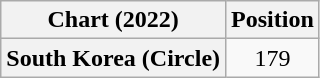<table class="wikitable plainrowheaders" style="text-align:center">
<tr>
<th scope="col">Chart (2022)</th>
<th scope="col">Position</th>
</tr>
<tr>
<th scope="row">South Korea (Circle)</th>
<td>179</td>
</tr>
</table>
